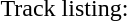<table>
<tr>
<td>Track listing:</td>
</tr>
<tr>
<td></td>
</tr>
</table>
